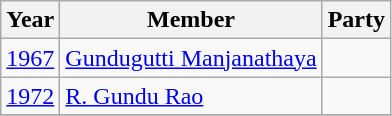<table class="wikitable sortable">
<tr>
<th>Year</th>
<th>Member</th>
<th colspan="2">Party</th>
</tr>
<tr>
<td><a href='#'>1967</a></td>
<td><a href='#'>Gundugutti Manjanathaya</a></td>
<td></td>
</tr>
<tr>
<td><a href='#'>1972</a></td>
<td><a href='#'>R. Gundu Rao</a></td>
<td></td>
</tr>
<tr>
</tr>
</table>
